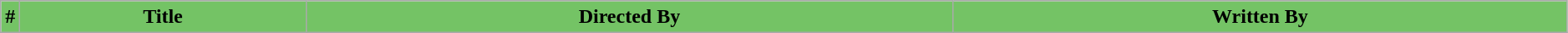<table class="wikitable plainrowheaders" width="99%" style="background:#FFFFFF;">
<tr>
<th width="1%" style="background:#74C365;">#</th>
<th style="background:#74C365;">Title</th>
<th style="background:#74C365;">Directed By</th>
<th style="background:#74C365;">Written By<br>





































</th>
</tr>
</table>
